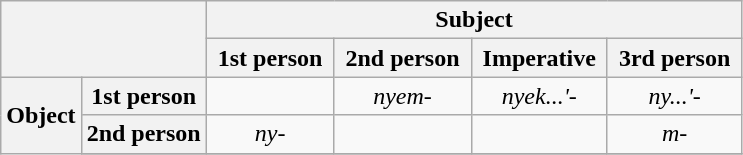<table class="wikitable">
<tr>
<th rowspan=2 colspan=2></th>
<th colspan=4> Subject </th>
</tr>
<tr>
<th> 1st person </th>
<th> 2nd person </th>
<th> Imperative </th>
<th> 3rd person </th>
</tr>
<tr align="center">
<th rowspan=3>Object</th>
<th>1st person</th>
<td></td>
<td><em>nyem-</em></td>
<td><em>nyek...'-</em></td>
<td><em>ny...'-</em></td>
</tr>
<tr align="center">
<th>2nd person</th>
<td><em>ny-</em></td>
<td></td>
<td></td>
<td><em>m-</em></td>
</tr>
<tr align="center">
</tr>
</table>
